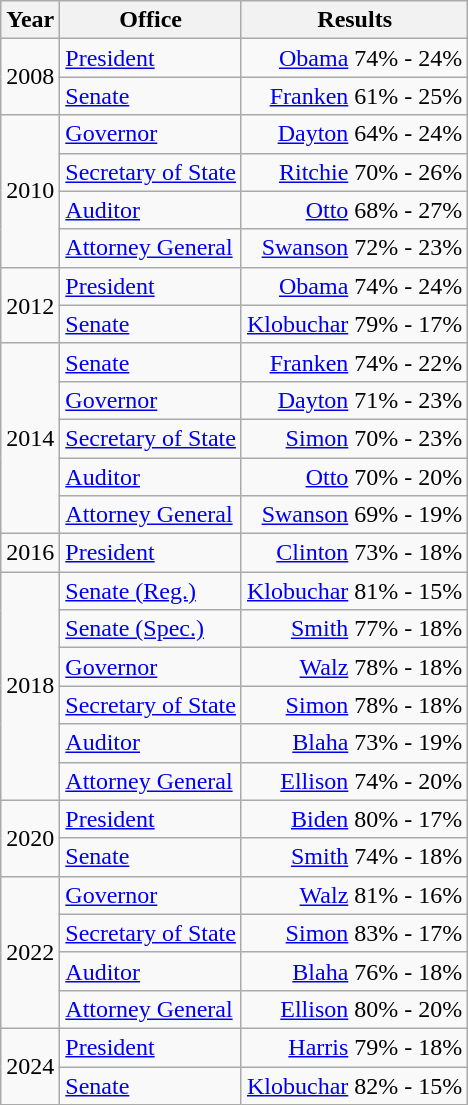<table class=wikitable>
<tr>
<th>Year</th>
<th>Office</th>
<th>Results</th>
</tr>
<tr>
<td rowspan=2>2008</td>
<td><a href='#'>President</a></td>
<td align="right" ><a href='#'>Obama</a> 74% - 24%</td>
</tr>
<tr>
<td><a href='#'>Senate</a></td>
<td align="right" ><a href='#'>Franken</a> 61% - 25%</td>
</tr>
<tr>
<td rowspan=4>2010</td>
<td><a href='#'>Governor</a></td>
<td align="right" ><a href='#'>Dayton</a> 64% - 24%</td>
</tr>
<tr>
<td><a href='#'>Secretary of State</a></td>
<td align="right" ><a href='#'>Ritchie</a> 70% - 26%</td>
</tr>
<tr>
<td><a href='#'>Auditor</a></td>
<td align="right" ><a href='#'>Otto</a> 68% - 27%</td>
</tr>
<tr>
<td><a href='#'>Attorney General</a></td>
<td align="right" ><a href='#'>Swanson</a> 72% - 23%</td>
</tr>
<tr>
<td rowspan=2>2012</td>
<td><a href='#'>President</a></td>
<td align="right" ><a href='#'>Obama</a> 74% - 24%</td>
</tr>
<tr>
<td><a href='#'>Senate</a></td>
<td align="right" ><a href='#'>Klobuchar</a> 79% - 17%</td>
</tr>
<tr>
<td rowspan=5>2014</td>
<td><a href='#'>Senate</a></td>
<td align="right" ><a href='#'>Franken</a> 74% - 22%</td>
</tr>
<tr>
<td><a href='#'>Governor</a></td>
<td align="right" ><a href='#'>Dayton</a> 71% - 23%</td>
</tr>
<tr>
<td><a href='#'>Secretary of State</a></td>
<td align="right" ><a href='#'>Simon</a> 70% - 23%</td>
</tr>
<tr>
<td><a href='#'>Auditor</a></td>
<td align="right" ><a href='#'>Otto</a> 70% - 20%</td>
</tr>
<tr>
<td><a href='#'>Attorney General</a></td>
<td align="right" ><a href='#'>Swanson</a> 69% - 19%</td>
</tr>
<tr>
<td>2016</td>
<td><a href='#'>President</a></td>
<td align="right" ><a href='#'>Clinton</a> 73% - 18%</td>
</tr>
<tr>
<td rowspan=6>2018</td>
<td><a href='#'>Senate (Reg.)</a></td>
<td align="right" ><a href='#'>Klobuchar</a> 81% - 15%</td>
</tr>
<tr>
<td><a href='#'>Senate (Spec.)</a></td>
<td align="right" ><a href='#'>Smith</a> 77% - 18%</td>
</tr>
<tr>
<td><a href='#'>Governor</a></td>
<td align="right" ><a href='#'>Walz</a> 78% - 18%</td>
</tr>
<tr>
<td><a href='#'>Secretary of State</a></td>
<td align="right" ><a href='#'>Simon</a> 78% - 18%</td>
</tr>
<tr>
<td><a href='#'>Auditor</a></td>
<td align="right" ><a href='#'>Blaha</a> 73% - 19%</td>
</tr>
<tr>
<td><a href='#'>Attorney General</a></td>
<td align="right" ><a href='#'>Ellison</a> 74% - 20%</td>
</tr>
<tr>
<td rowspan=2>2020</td>
<td><a href='#'>President</a></td>
<td align="right" ><a href='#'>Biden</a> 80% - 17%</td>
</tr>
<tr>
<td><a href='#'>Senate</a></td>
<td align="right" ><a href='#'>Smith</a> 74% - 18%</td>
</tr>
<tr>
<td rowspan=4>2022</td>
<td><a href='#'>Governor</a></td>
<td align="right" ><a href='#'>Walz</a> 81% - 16%</td>
</tr>
<tr>
<td><a href='#'>Secretary of State</a></td>
<td align="right" ><a href='#'>Simon</a> 83% - 17%</td>
</tr>
<tr>
<td><a href='#'>Auditor</a></td>
<td align="right" ><a href='#'>Blaha</a> 76% - 18%</td>
</tr>
<tr>
<td><a href='#'>Attorney General</a></td>
<td align="right" ><a href='#'>Ellison</a> 80% - 20%</td>
</tr>
<tr>
<td rowspan=2>2024</td>
<td><a href='#'>President</a></td>
<td align="right" ><a href='#'>Harris</a> 79% - 18%</td>
</tr>
<tr>
<td><a href='#'>Senate</a></td>
<td align="right" ><a href='#'>Klobuchar</a> 82% - 15%</td>
</tr>
</table>
